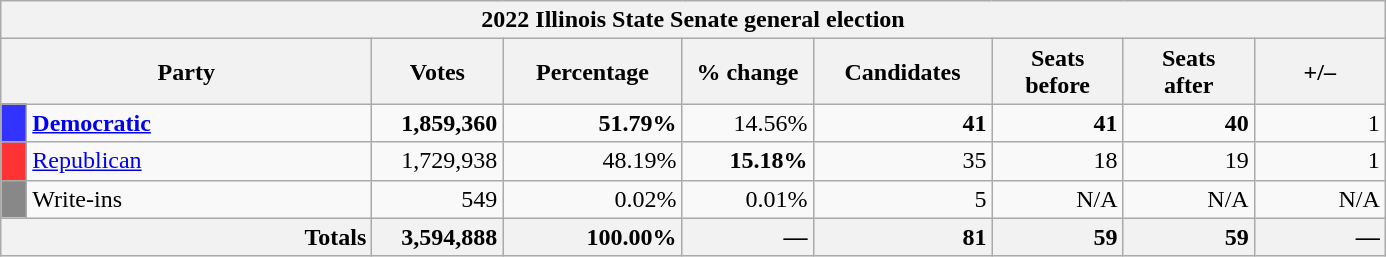<table class="wikitable">
<tr>
<th colspan="9">2022 Illinois State Senate general election</th>
</tr>
<tr style="text-align:center">
<th colspan=2 style="width: 15em">Party</th>
<th style="width: 5em">Votes</th>
<th style="width: 7em">Percentage</th>
<th style="width: 5em">% change</th>
<th style="width: 7em">Candidates</th>
<th style="width: 5em">Seats<br>before</th>
<th style="width: 5em">Seats<br>after</th>
<th style="width: 5em">+/–</th>
</tr>
<tr>
<th style="background-color:#3333FF; width: 3px"></th>
<td style="width: 130px" ><strong><a href='#'>Democratic</a></strong></td>
<td align="right"  ><strong>1,859,360</strong></td>
<td align="right"  ><strong>51.79%</strong></td>
<td align="right">14.56%</td>
<td align="right"  ><strong>41</strong></td>
<td align="right"  ><strong>41</strong></td>
<td align="right"  ><strong>40</strong></td>
<td align="right"> 1</td>
</tr>
<tr>
<th style="background-color:#FF3333; width: 3px"></th>
<td style="width: 130px"><a href='#'>Republican</a></td>
<td style="text-align:right">1,729,938</td>
<td style="text-align:right">48.19%</td>
<td style="text-align:right" ><strong>15.18%</strong></td>
<td style="text-align:right">35</td>
<td style="text-align:right">18</td>
<td style="text-align:right">19</td>
<td align="right" > 1</td>
</tr>
<tr>
<th style="background:#888; width:3px;"></th>
<td style="width: 130px">Write-ins</td>
<td style="text-align:right">549</td>
<td style="text-align:right">0.02%</td>
<td style="text-align:right">0.01%</td>
<td style="text-align:right">5</td>
<td style="text-align:right">N/A</td>
<td style="text-align:right">N/A</td>
<td style="text-align:right">N/A</td>
</tr>
<tr>
<th colspan="2" style="text-align:right">Totals</th>
<th style="text-align:right">3,594,888</th>
<th style="text-align:right">100.00%</th>
<th style="text-align:right">—</th>
<th style="text-align:right">81</th>
<th style="text-align:right">59</th>
<th style="text-align:right">59</th>
<th style="text-align:right">—</th>
</tr>
</table>
